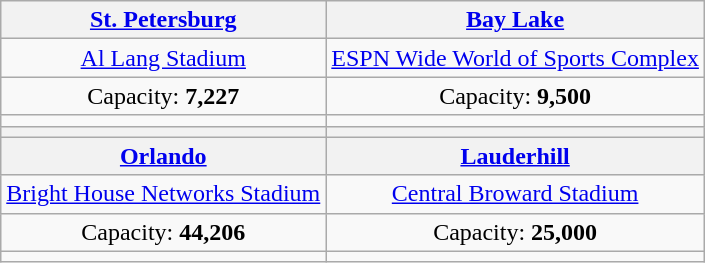<table class="wikitable" style="text-align:center">
<tr>
<th><a href='#'>St. Petersburg</a></th>
<th><a href='#'>Bay Lake</a></th>
</tr>
<tr>
<td><a href='#'>Al Lang Stadium</a></td>
<td><a href='#'>ESPN Wide World of Sports Complex</a></td>
</tr>
<tr>
<td>Capacity: <strong>7,227</strong></td>
<td>Capacity: <strong>9,500</strong></td>
</tr>
<tr>
<td></td>
<td></td>
</tr>
<tr>
<th></th>
<th></th>
</tr>
<tr>
<th><a href='#'>Orlando</a></th>
<th><a href='#'>Lauderhill</a></th>
</tr>
<tr>
<td><a href='#'>Bright House Networks Stadium</a></td>
<td><a href='#'>Central Broward Stadium</a></td>
</tr>
<tr>
<td>Capacity: <strong>44,206</strong></td>
<td>Capacity: <strong>25,000</strong></td>
</tr>
<tr>
<td></td>
<td></td>
</tr>
</table>
